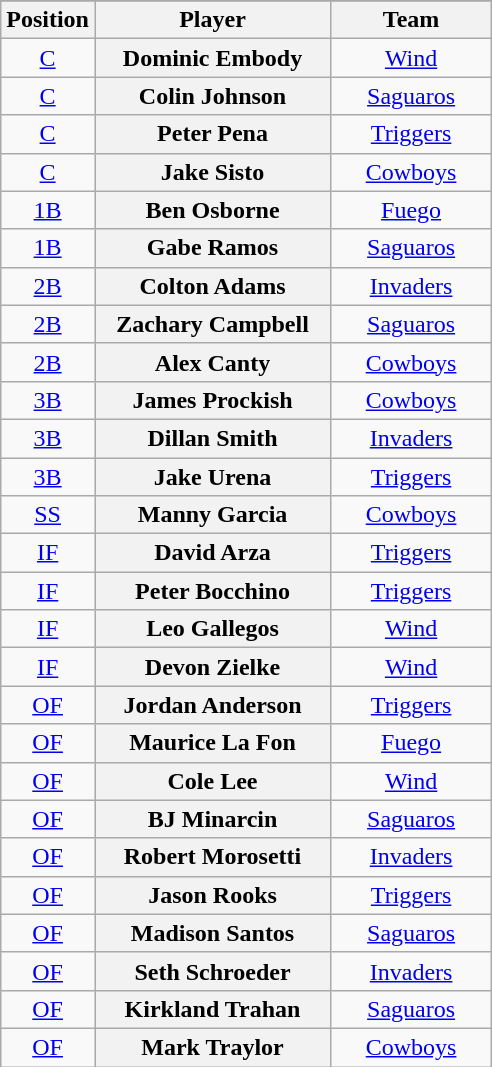<table class="wikitable sortable plainrowheaders" style="text-align:center;">
<tr>
</tr>
<tr>
<th scope="col">Position</th>
<th scope="col" style="width:150px;">Player</th>
<th scope="col" style="width:100px;">Team</th>
</tr>
<tr>
<td><a href='#'>C</a></td>
<th scope="row" style="text-align:center">Dominic Embody</th>
<td><a href='#'>Wind</a></td>
</tr>
<tr>
<td><a href='#'>C</a></td>
<th scope="row" style="text-align:center">Colin Johnson</th>
<td><a href='#'>Saguaros</a></td>
</tr>
<tr>
<td><a href='#'>C</a></td>
<th scope="row" style="text-align:center">Peter Pena</th>
<td><a href='#'>Triggers</a></td>
</tr>
<tr>
<td><a href='#'>C</a></td>
<th scope="row" style="text-align:center">Jake Sisto</th>
<td><a href='#'>Cowboys</a></td>
</tr>
<tr>
<td><a href='#'>1B</a></td>
<th scope="row" style="text-align:center">Ben Osborne</th>
<td><a href='#'>Fuego</a></td>
</tr>
<tr>
<td><a href='#'>1B</a></td>
<th scope="row" style="text-align:center">Gabe Ramos</th>
<td><a href='#'>Saguaros</a></td>
</tr>
<tr>
<td><a href='#'>2B</a></td>
<th scope="row" style="text-align:center">Colton Adams</th>
<td><a href='#'>Invaders</a></td>
</tr>
<tr>
<td><a href='#'>2B</a></td>
<th scope="row" style="text-align:center">Zachary Campbell</th>
<td><a href='#'>Saguaros</a></td>
</tr>
<tr>
<td><a href='#'>2B</a></td>
<th scope="row" style="text-align:center">Alex Canty</th>
<td><a href='#'>Cowboys</a></td>
</tr>
<tr>
<td><a href='#'>3B</a></td>
<th scope="row" style="text-align:center">James Prockish</th>
<td><a href='#'>Cowboys</a></td>
</tr>
<tr>
<td><a href='#'>3B</a></td>
<th scope="row" style="text-align:center">Dillan Smith</th>
<td><a href='#'>Invaders</a></td>
</tr>
<tr>
<td><a href='#'>3B</a></td>
<th scope="row" style="text-align:center">Jake Urena</th>
<td><a href='#'>Triggers</a></td>
</tr>
<tr>
<td><a href='#'>SS</a></td>
<th scope="row" style="text-align:center">Manny Garcia</th>
<td><a href='#'>Cowboys</a></td>
</tr>
<tr>
<td><a href='#'>IF</a></td>
<th scope="row" style="text-align:center">David Arza</th>
<td><a href='#'>Triggers</a></td>
</tr>
<tr>
<td><a href='#'>IF</a></td>
<th scope="row" style="text-align:center">Peter Bocchino</th>
<td><a href='#'>Triggers</a></td>
</tr>
<tr>
<td><a href='#'>IF</a></td>
<th scope="row" style="text-align:center">Leo Gallegos</th>
<td><a href='#'>Wind</a></td>
</tr>
<tr>
<td><a href='#'>IF</a></td>
<th scope="row" style="text-align:center">Devon Zielke</th>
<td><a href='#'>Wind</a></td>
</tr>
<tr>
<td><a href='#'>OF</a></td>
<th scope="row" style="text-align:center">Jordan Anderson</th>
<td><a href='#'>Triggers</a></td>
</tr>
<tr>
<td><a href='#'>OF</a></td>
<th scope="row" style="text-align:center">Maurice La Fon</th>
<td><a href='#'>Fuego</a></td>
</tr>
<tr>
<td><a href='#'>OF</a></td>
<th scope="row" style="text-align:center">Cole Lee</th>
<td><a href='#'>Wind</a></td>
</tr>
<tr>
<td><a href='#'>OF</a></td>
<th scope="row" style="text-align:center">BJ Minarcin</th>
<td><a href='#'>Saguaros</a></td>
</tr>
<tr>
<td><a href='#'>OF</a></td>
<th scope="row" style="text-align:center">Robert Morosetti</th>
<td><a href='#'>Invaders</a></td>
</tr>
<tr>
<td><a href='#'>OF</a></td>
<th scope="row" style="text-align:center">Jason Rooks</th>
<td><a href='#'>Triggers</a></td>
</tr>
<tr>
<td><a href='#'>OF</a></td>
<th scope="row" style="text-align:center">Madison Santos</th>
<td><a href='#'>Saguaros</a></td>
</tr>
<tr>
<td><a href='#'>OF</a></td>
<th scope="row" style="text-align:center">Seth Schroeder</th>
<td><a href='#'>Invaders</a></td>
</tr>
<tr>
<td><a href='#'>OF</a></td>
<th scope="row" style="text-align:center">Kirkland Trahan</th>
<td><a href='#'>Saguaros</a></td>
</tr>
<tr>
<td><a href='#'>OF</a></td>
<th scope="row" style="text-align:center">Mark Traylor</th>
<td><a href='#'>Cowboys</a></td>
</tr>
</table>
